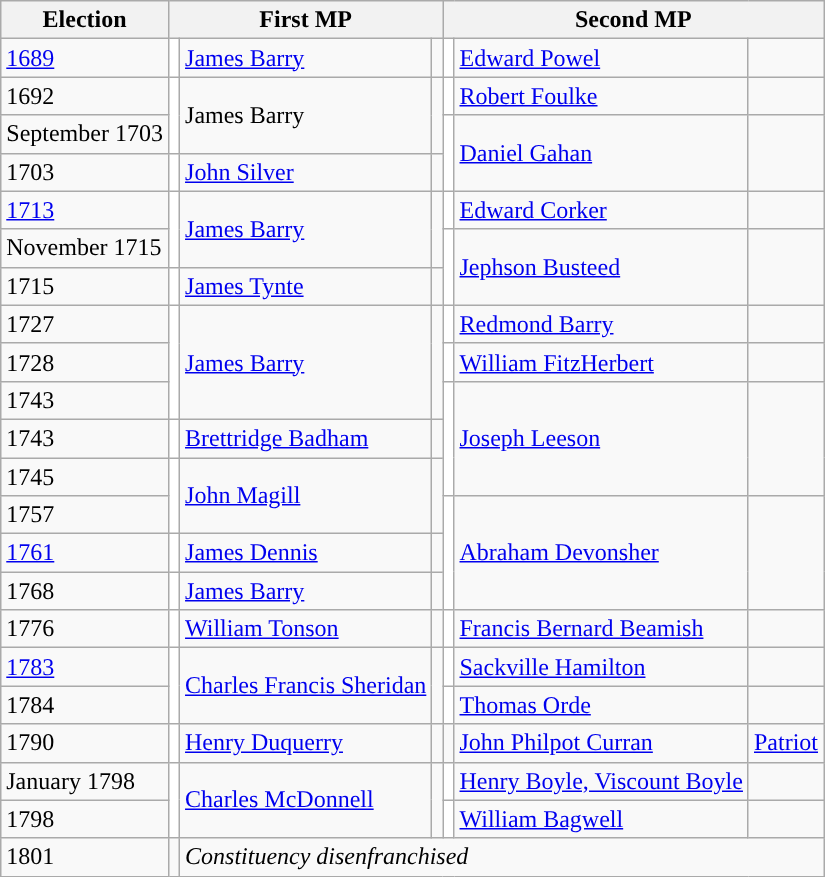<table class="wikitable">
<tr>
<th>Election</th>
<th colspan=3>First MP</th>
<th colspan=3>Second MP</th>
</tr>
<tr>
<td><a href='#'>1689</a></td>
<td style="background-color: white"></td>
<td><a href='#'>James Barry</a></td>
<td></td>
<td style="background-color: white"></td>
<td><a href='#'>Edward Powel</a></td>
<td></td>
</tr>
<tr>
<td>1692</td>
<td rowspan="2" style="background-color: white"></td>
<td rowspan="2">James Barry</td>
<td rowspan="2"></td>
<td style="background-color: white"></td>
<td><a href='#'>Robert Foulke</a></td>
<td></td>
</tr>
<tr>
<td>September 1703</td>
<td rowspan="2" style="background-color: white"></td>
<td rowspan="2"><a href='#'>Daniel Gahan</a></td>
<td rowspan="2"></td>
</tr>
<tr>
<td>1703</td>
<td style="background-color: white"></td>
<td><a href='#'>John Silver</a></td>
<td></td>
</tr>
<tr>
<td><a href='#'>1713</a></td>
<td rowspan="2" style="background-color: white"></td>
<td rowspan="2"><a href='#'>James Barry</a></td>
<td rowspan="2"></td>
<td style="background-color: white"></td>
<td><a href='#'>Edward Corker</a></td>
<td></td>
</tr>
<tr>
<td>November 1715</td>
<td rowspan="2" style="background-color: white"></td>
<td rowspan="2"><a href='#'>Jephson Busteed</a></td>
<td rowspan="2"></td>
</tr>
<tr>
<td>1715</td>
<td style="background-color: white"></td>
<td><a href='#'>James Tynte</a></td>
<td></td>
</tr>
<tr>
<td>1727</td>
<td rowspan="3" style="background-color: white"></td>
<td rowspan="3"><a href='#'>James Barry</a></td>
<td rowspan="3"></td>
<td style="background-color: white"></td>
<td><a href='#'>Redmond Barry</a></td>
<td></td>
</tr>
<tr>
<td>1728</td>
<td style="background-color: white"></td>
<td><a href='#'>William FitzHerbert</a></td>
<td></td>
</tr>
<tr>
<td>1743</td>
<td rowspan="3" style="background-color: white"></td>
<td rowspan="3"><a href='#'>Joseph Leeson</a></td>
<td rowspan="3"></td>
</tr>
<tr>
<td>1743</td>
<td style="background-color: white"></td>
<td><a href='#'>Brettridge Badham</a></td>
<td></td>
</tr>
<tr>
<td>1745</td>
<td rowspan="2" style="background-color: white"></td>
<td rowspan="2"><a href='#'>John Magill</a></td>
<td rowspan="2"></td>
</tr>
<tr>
<td>1757</td>
<td rowspan="3" style="background-color: white"></td>
<td rowspan="3"><a href='#'>Abraham Devonsher</a></td>
<td rowspan="3"></td>
</tr>
<tr>
<td><a href='#'>1761</a></td>
<td style="background-color: white"></td>
<td><a href='#'>James Dennis</a></td>
<td></td>
</tr>
<tr>
<td>1768</td>
<td style="background-color: white"></td>
<td><a href='#'>James Barry</a></td>
<td></td>
</tr>
<tr>
<td>1776</td>
<td style="background-color: white"></td>
<td><a href='#'>William Tonson</a></td>
<td></td>
<td style="background-color: white"></td>
<td><a href='#'>Francis Bernard Beamish</a></td>
<td></td>
</tr>
<tr>
<td><a href='#'>1783</a></td>
<td rowspan="2" style="background-color: white"></td>
<td rowspan="2"><a href='#'>Charles Francis Sheridan</a></td>
<td rowspan="2"></td>
<td style="background-color: white"></td>
<td><a href='#'>Sackville Hamilton</a></td>
<td></td>
</tr>
<tr>
<td>1784</td>
<td style="background-color: white"></td>
<td><a href='#'>Thomas Orde</a></td>
<td></td>
</tr>
<tr>
<td>1790</td>
<td style="background-color: white"></td>
<td><a href='#'>Henry Duquerry</a></td>
<td></td>
<td style="background-color: "></td>
<td><a href='#'>John Philpot Curran</a></td>
<td><a href='#'>Patriot</a></td>
</tr>
<tr>
<td>January 1798</td>
<td rowspan="2" style="background-color: white"></td>
<td rowspan="2"><a href='#'>Charles McDonnell</a></td>
<td rowspan="2"></td>
<td style="background-color: white"></td>
<td><a href='#'>Henry Boyle, Viscount Boyle</a></td>
<td></td>
</tr>
<tr>
<td>1798</td>
<td style="background-color: white"></td>
<td><a href='#'>William Bagwell</a></td>
<td></td>
</tr>
<tr>
<td>1801</td>
<td></td>
<td colspan = "5"><em>Constituency disenfranchised</em></td>
</tr>
</table>
